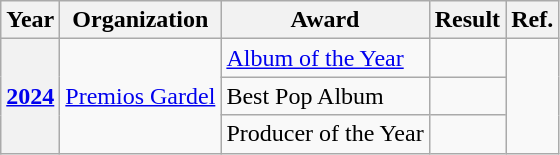<table class="wikitable plainrowheaders">
<tr>
<th>Year</th>
<th>Organization</th>
<th>Award</th>
<th>Result</th>
<th>Ref.</th>
</tr>
<tr>
<th rowspan="3" scope="row"><a href='#'>2024</a></th>
<td rowspan="3"><a href='#'>Premios Gardel</a></td>
<td><a href='#'>Album of the Year</a></td>
<td></td>
<td rowspan="3"></td>
</tr>
<tr>
<td>Best Pop Album</td>
<td></td>
</tr>
<tr>
<td>Producer of the Year</td>
<td></td>
</tr>
</table>
